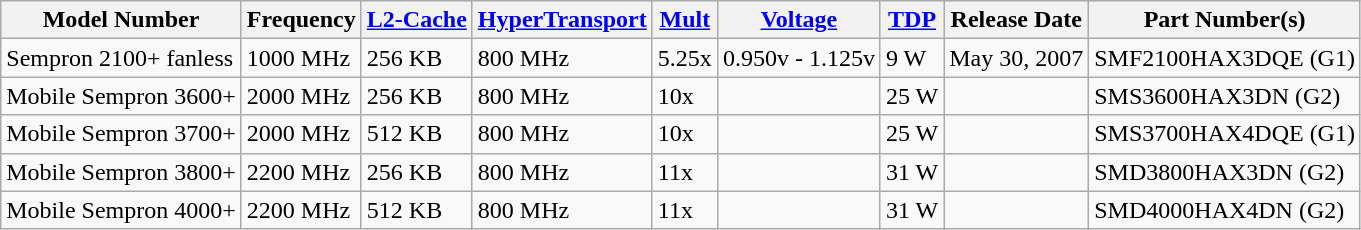<table class="wikitable">
<tr>
<th>Model Number</th>
<th>Frequency</th>
<th><a href='#'>L2-Cache</a></th>
<th><a href='#'>HyperTransport</a></th>
<th><a href='#'>Mult</a></th>
<th><a href='#'>Voltage</a></th>
<th><a href='#'>TDP</a></th>
<th>Release Date</th>
<th>Part Number(s)</th>
</tr>
<tr>
<td>Sempron 2100+ fanless</td>
<td>1000 MHz</td>
<td>256 KB</td>
<td>800 MHz</td>
<td>5.25x</td>
<td>0.950v - 1.125v</td>
<td>9 W</td>
<td>May 30, 2007</td>
<td>SMF2100HAX3DQE (G1)</td>
</tr>
<tr>
<td>Mobile Sempron 3600+</td>
<td>2000 MHz</td>
<td>256 KB</td>
<td>800 MHz</td>
<td>10x</td>
<td></td>
<td>25 W</td>
<td></td>
<td>SMS3600HAX3DN (G2)</td>
</tr>
<tr>
<td>Mobile Sempron 3700+</td>
<td>2000 MHz</td>
<td>512 KB</td>
<td>800 MHz</td>
<td>10x</td>
<td></td>
<td>25 W</td>
<td></td>
<td>SMS3700HAX4DQE (G1)</td>
</tr>
<tr>
<td>Mobile Sempron 3800+</td>
<td>2200 MHz</td>
<td>256 KB</td>
<td>800 MHz</td>
<td>11x</td>
<td></td>
<td>31 W</td>
<td></td>
<td>SMD3800HAX3DN (G2)</td>
</tr>
<tr>
<td>Mobile Sempron 4000+</td>
<td>2200 MHz</td>
<td>512 KB</td>
<td>800 MHz</td>
<td>11x</td>
<td></td>
<td>31 W</td>
<td></td>
<td>SMD4000HAX4DN (G2)</td>
</tr>
</table>
